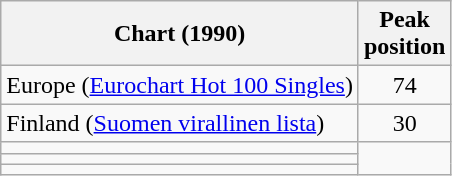<table class="wikitable sortable">
<tr>
<th>Chart (1990)</th>
<th>Peak<br>position</th>
</tr>
<tr>
<td align="left">Europe (<a href='#'>Eurochart Hot 100 Singles</a>)</td>
<td align="center">74</td>
</tr>
<tr>
<td align="left">Finland (<a href='#'>Suomen virallinen lista</a>)</td>
<td align="center">30</td>
</tr>
<tr>
<td></td>
</tr>
<tr>
<td></td>
</tr>
<tr>
<td></td>
</tr>
</table>
